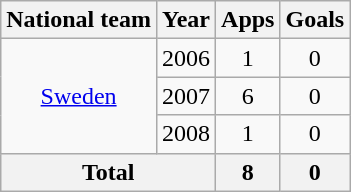<table class="wikitable" style="text-align:center">
<tr>
<th>National team</th>
<th>Year</th>
<th>Apps</th>
<th>Goals</th>
</tr>
<tr>
<td rowspan="3"><a href='#'>Sweden</a></td>
<td>2006</td>
<td>1</td>
<td>0</td>
</tr>
<tr>
<td>2007</td>
<td>6</td>
<td>0</td>
</tr>
<tr>
<td>2008</td>
<td>1</td>
<td>0</td>
</tr>
<tr>
<th colspan=2>Total</th>
<th>8</th>
<th>0</th>
</tr>
</table>
